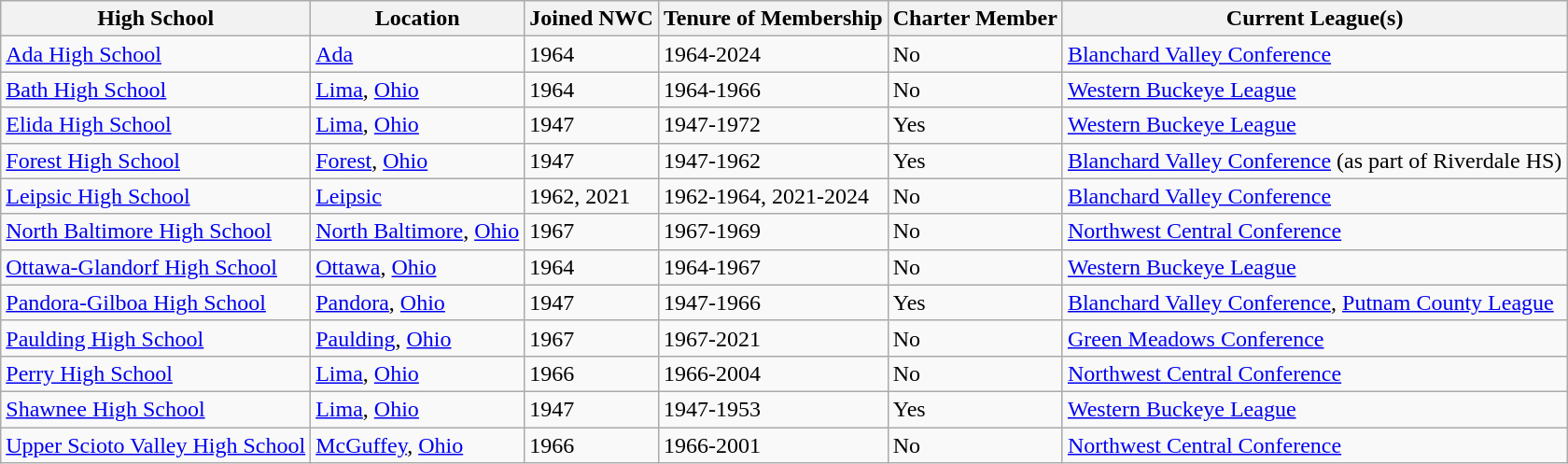<table class="wikitable" style="text-align: left;">
<tr>
<th>High School</th>
<th>Location</th>
<th>Joined NWC</th>
<th>Tenure of Membership</th>
<th>Charter Member</th>
<th>Current League(s)</th>
</tr>
<tr>
<td><a href='#'>Ada High School</a></td>
<td><a href='#'>Ada</a></td>
<td>1964</td>
<td>1964-2024</td>
<td>No</td>
<td><a href='#'>Blanchard Valley Conference</a></td>
</tr>
<tr>
<td><a href='#'>Bath High School</a></td>
<td><a href='#'>Lima</a>, <a href='#'>Ohio</a></td>
<td>1964</td>
<td>1964-1966</td>
<td>No</td>
<td><a href='#'>Western Buckeye League</a></td>
</tr>
<tr>
<td><a href='#'>Elida High School</a></td>
<td><a href='#'>Lima</a>, <a href='#'>Ohio</a></td>
<td>1947</td>
<td>1947-1972</td>
<td>Yes</td>
<td><a href='#'>Western Buckeye League</a></td>
</tr>
<tr>
<td><a href='#'>Forest High School</a></td>
<td><a href='#'>Forest</a>, <a href='#'>Ohio</a></td>
<td>1947</td>
<td>1947-1962</td>
<td>Yes</td>
<td><a href='#'>Blanchard Valley Conference</a> (as part of Riverdale HS)</td>
</tr>
<tr>
<td><a href='#'>Leipsic High School</a></td>
<td><a href='#'>Leipsic</a></td>
<td>1962, 2021</td>
<td>1962-1964, 2021-2024</td>
<td>No</td>
<td><a href='#'>Blanchard Valley Conference</a></td>
</tr>
<tr>
<td><a href='#'>North Baltimore High School</a></td>
<td><a href='#'>North Baltimore</a>, <a href='#'>Ohio</a></td>
<td>1967</td>
<td>1967-1969</td>
<td>No</td>
<td><a href='#'>Northwest Central Conference</a></td>
</tr>
<tr>
<td><a href='#'>Ottawa-Glandorf High School</a></td>
<td><a href='#'>Ottawa</a>, <a href='#'>Ohio</a></td>
<td>1964</td>
<td>1964-1967</td>
<td>No</td>
<td><a href='#'>Western Buckeye League</a></td>
</tr>
<tr>
<td><a href='#'>Pandora-Gilboa High School</a></td>
<td><a href='#'>Pandora</a>, <a href='#'>Ohio</a></td>
<td>1947</td>
<td>1947-1966</td>
<td>Yes</td>
<td><a href='#'>Blanchard Valley Conference</a>, <a href='#'>Putnam County League</a></td>
</tr>
<tr>
<td><a href='#'>Paulding High School</a></td>
<td><a href='#'>Paulding</a>, <a href='#'>Ohio</a></td>
<td>1967</td>
<td>1967-2021</td>
<td>No</td>
<td><a href='#'>Green Meadows Conference</a></td>
</tr>
<tr>
<td><a href='#'>Perry High School</a></td>
<td><a href='#'>Lima</a>, <a href='#'>Ohio</a></td>
<td>1966</td>
<td>1966-2004</td>
<td>No</td>
<td><a href='#'>Northwest Central Conference</a></td>
</tr>
<tr>
<td><a href='#'>Shawnee High School</a></td>
<td><a href='#'>Lima</a>, <a href='#'>Ohio</a></td>
<td>1947</td>
<td>1947-1953</td>
<td>Yes</td>
<td><a href='#'>Western Buckeye League</a></td>
</tr>
<tr>
<td><a href='#'>Upper Scioto Valley High School</a></td>
<td><a href='#'>McGuffey</a>, <a href='#'>Ohio</a></td>
<td>1966</td>
<td>1966-2001</td>
<td>No</td>
<td><a href='#'>Northwest Central Conference</a></td>
</tr>
</table>
